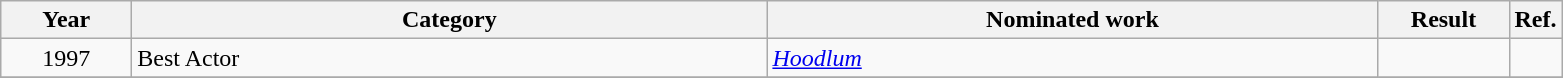<table class=wikitable>
<tr>
<th scope="col" style="width:5em;">Year</th>
<th scope="col" style="width:26em;">Category</th>
<th scope="col" style="width:25em;">Nominated work</th>
<th scope="col" style="width:5em;">Result</th>
<th>Ref.</th>
</tr>
<tr>
<td style="text-align:center;">1997</td>
<td>Best Actor</td>
<td><em><a href='#'>Hoodlum</a></em></td>
<td></td>
<td></td>
</tr>
<tr>
</tr>
</table>
